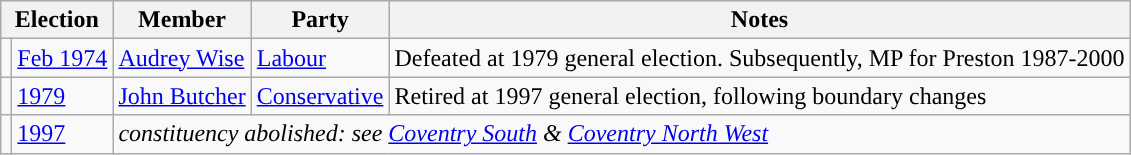<table class="wikitable">
<tr>
<th colspan="2">Election</th>
<th>Member</th>
<th>Party</th>
<th>Notes</th>
</tr>
<tr>
<td style="color:inherit;background-color: "></td>
<td><a href='#'>Feb 1974</a></td>
<td><a href='#'>Audrey Wise</a></td>
<td><a href='#'>Labour</a></td>
<td>Defeated at 1979 general election.  Subsequently, MP for Preston 1987-2000</td>
</tr>
<tr>
<td style="color:inherit;background-color: "></td>
<td><a href='#'>1979</a></td>
<td><a href='#'>John Butcher</a></td>
<td><a href='#'>Conservative</a></td>
<td>Retired at 1997 general election, following boundary changes</td>
</tr>
<tr>
<td></td>
<td><a href='#'>1997</a></td>
<td colspan="3"><em>constituency abolished: see <a href='#'>Coventry South</a> & <a href='#'>Coventry North West</a></em></td>
</tr>
</table>
